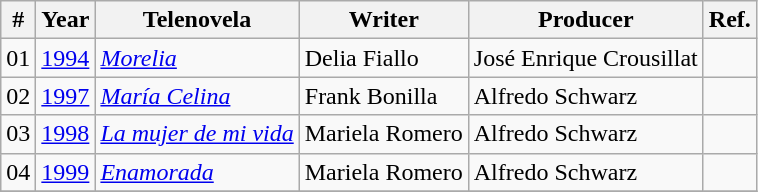<table class="wikitable sortable">
<tr>
<th>#</th>
<th>Year</th>
<th>Telenovela</th>
<th>Writer</th>
<th>Producer</th>
<th>Ref.</th>
</tr>
<tr>
<td>01</td>
<td><a href='#'>1994</a></td>
<td><em><a href='#'>Morelia</a></em></td>
<td>Delia Fiallo</td>
<td>José Enrique Crousillat</td>
<td></td>
</tr>
<tr>
<td>02</td>
<td><a href='#'>1997</a></td>
<td><em><a href='#'>María Celina</a></em></td>
<td>Frank Bonilla</td>
<td>Alfredo Schwarz</td>
<td></td>
</tr>
<tr>
<td>03</td>
<td><a href='#'>1998</a></td>
<td><em><a href='#'>La mujer de mi vida</a></em></td>
<td>Mariela Romero</td>
<td>Alfredo Schwarz</td>
<td></td>
</tr>
<tr>
<td>04</td>
<td><a href='#'>1999</a></td>
<td><em><a href='#'>Enamorada</a></em></td>
<td>Mariela Romero</td>
<td>Alfredo Schwarz</td>
<td></td>
</tr>
<tr>
</tr>
</table>
